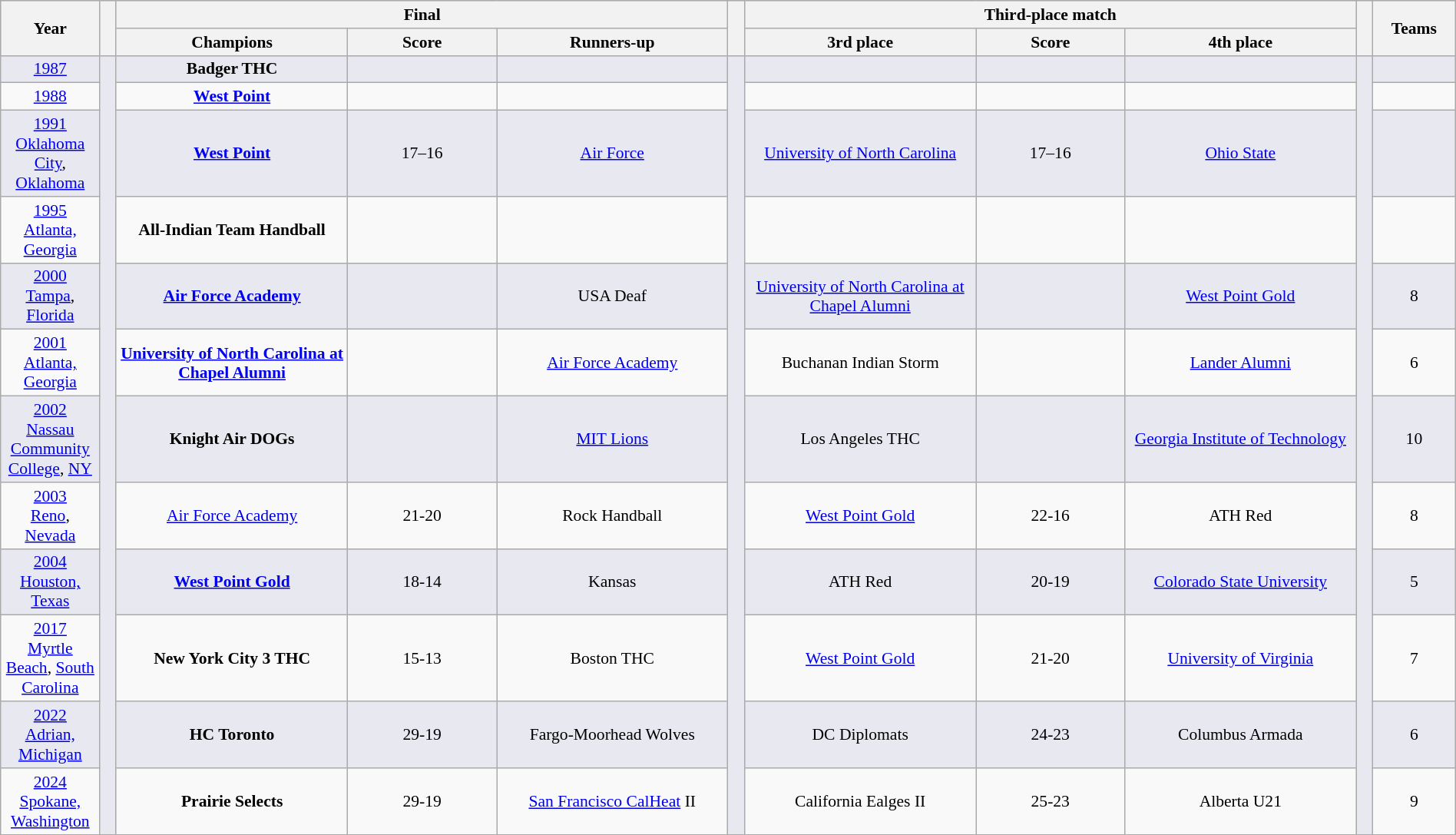<table class="wikitable sortable" style="font-size:90%; width: 100%; text-align: center;">
<tr bgcolor=#c1d8ff>
<th rowspan=2 width=6%>Year</th>
<th width=1% rowspan=2 bgcolor=ffffff></th>
<th colspan=3>Final</th>
<th width=1% rowspan=2 bgcolor=ffffff></th>
<th colspan=3>Third-place match</th>
<th width=1% rowspan=2 bgcolor=ffffff></th>
<th rowspan=2 width=5%>Teams</th>
</tr>
<tr bgcolor=#efefef>
<th width=14%>Champions</th>
<th width=9%>Score</th>
<th width=14%>Runners-up</th>
<th width=14%>3rd place</th>
<th width=9%>Score</th>
<th width=14%>4th place</th>
</tr>
<tr bgcolor=#E8E8F0>
<td><a href='#'>1987</a></td>
<td rowspan="100"></td>
<td><strong>Badger THC</strong></td>
<td></td>
<td></td>
<td rowspan="100"></td>
<td></td>
<td></td>
<td></td>
<td rowspan="100"></td>
<td></td>
</tr>
<tr>
<td><a href='#'>1988</a></td>
<td><strong><a href='#'>West Point</a></strong></td>
<td></td>
<td></td>
<td></td>
<td></td>
<td></td>
<td></td>
</tr>
<tr bgcolor=#E8E8F0>
<td><a href='#'>1991</a><br><a href='#'>Oklahoma City</a>, <a href='#'>Oklahoma</a></td>
<td><strong><a href='#'>West Point</a></strong></td>
<td>17–16</td>
<td><a href='#'>Air Force</a></td>
<td><a href='#'>University of North Carolina</a></td>
<td>17–16</td>
<td><a href='#'>Ohio State</a></td>
<td></td>
</tr>
<tr>
<td><a href='#'>1995</a><br><a href='#'>Atlanta, Georgia</a></td>
<td><strong>All-Indian Team Handball</strong></td>
<td></td>
<td></td>
<td></td>
<td></td>
<td></td>
<td></td>
</tr>
<tr bgcolor=#E8E8F0>
<td><a href='#'>2000</a><br><a href='#'>Tampa</a>, <a href='#'>Florida</a></td>
<td><strong><a href='#'>Air Force Academy</a></strong></td>
<td></td>
<td>USA Deaf</td>
<td><a href='#'>University of North Carolina at Chapel Alumni</a></td>
<td></td>
<td><a href='#'>West Point Gold</a></td>
<td>8</td>
</tr>
<tr>
<td><a href='#'>2001</a><br><a href='#'>Atlanta, Georgia</a></td>
<td><strong><a href='#'>University of North Carolina at Chapel Alumni</a></strong></td>
<td></td>
<td><a href='#'>Air Force Academy</a></td>
<td>Buchanan Indian Storm</td>
<td></td>
<td><a href='#'>Lander Alumni</a></td>
<td>6</td>
</tr>
<tr bgcolor=#E8E8F0>
<td><a href='#'>2002</a><br><a href='#'>Nassau Community College</a>, <a href='#'>NY</a></td>
<td><strong>Knight Air DOGs</strong></td>
<td></td>
<td><a href='#'>MIT Lions</a></td>
<td>Los Angeles THC</td>
<td></td>
<td><a href='#'>Georgia Institute of Technology</a></td>
<td>10</td>
</tr>
<tr>
<td><a href='#'>2003</a><br><a href='#'>Reno</a>, <a href='#'>Nevada</a></td>
<td><a href='#'>Air Force Academy</a></td>
<td>21-20</td>
<td>Rock Handball</td>
<td><a href='#'>West Point Gold</a></td>
<td>22-16</td>
<td>ATH Red</td>
<td>8</td>
</tr>
<tr bgcolor=#E8E8F0>
<td><a href='#'>2004</a><br><a href='#'>Houston, Texas</a></td>
<td><strong><a href='#'>West Point Gold</a></strong></td>
<td>18-14</td>
<td>Kansas</td>
<td>ATH Red</td>
<td>20-19</td>
<td><a href='#'>Colorado State University</a></td>
<td>5</td>
</tr>
<tr>
<td><a href='#'>2017</a><br><a href='#'>Myrtle Beach</a>, <a href='#'>South Carolina</a></td>
<td><strong>New York City 3 THC</strong></td>
<td>15-13</td>
<td>Boston THC</td>
<td><a href='#'>West Point Gold</a></td>
<td>21-20</td>
<td><a href='#'>University of Virginia</a></td>
<td>7</td>
</tr>
<tr bgcolor=#E8E8F0>
<td><a href='#'>2022</a><br><a href='#'>Adrian, Michigan</a></td>
<td><strong>HC Toronto</strong></td>
<td>29-19</td>
<td>Fargo-Moorhead Wolves</td>
<td>DC Diplomats</td>
<td>24-23</td>
<td>Columbus Armada</td>
<td>6</td>
</tr>
<tr>
<td><a href='#'>2024</a><br><a href='#'>Spokane, Washington</a></td>
<td><strong>Prairie Selects</strong></td>
<td>29-19</td>
<td><a href='#'>San Francisco CalHeat</a> II</td>
<td>California Ealges II</td>
<td>25-23</td>
<td>Alberta U21</td>
<td>9</td>
</tr>
</table>
